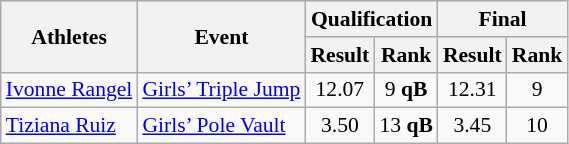<table class="wikitable" border="1" style="font-size:90%">
<tr>
<th rowspan=2>Athletes</th>
<th rowspan=2>Event</th>
<th colspan=2>Qualification</th>
<th colspan=2>Final</th>
</tr>
<tr>
<th>Result</th>
<th>Rank</th>
<th>Result</th>
<th>Rank</th>
</tr>
<tr>
<td><a href='#'>Ivonne Rangel</a></td>
<td><a href='#'>Girls’ Triple Jump</a></td>
<td align=center>12.07</td>
<td align=center>9 <strong>qB</strong></td>
<td align=center>12.31</td>
<td align=center>9</td>
</tr>
<tr>
<td><a href='#'>Tiziana Ruiz</a></td>
<td><a href='#'>Girls’ Pole Vault</a></td>
<td align=center>3.50</td>
<td align=center>13 <strong>qB</strong></td>
<td align=center>3.45</td>
<td align=center>10</td>
</tr>
</table>
